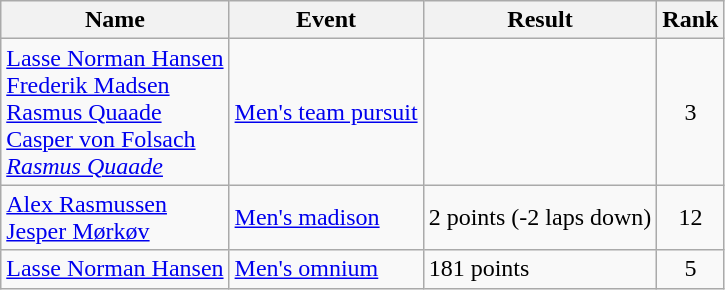<table class="wikitable sortable">
<tr>
<th>Name</th>
<th>Event</th>
<th>Result</th>
<th>Rank</th>
</tr>
<tr>
<td><a href='#'>Lasse Norman Hansen</a><br><a href='#'>Frederik Madsen</a><br><a href='#'>Rasmus Quaade</a><br><a href='#'>Casper von Folsach</a><br><em><a href='#'>Rasmus Quaade</a></em></td>
<td><a href='#'>Men's team pursuit</a></td>
<td></td>
<td align=center>3</td>
</tr>
<tr>
<td><a href='#'>Alex Rasmussen</a><br><a href='#'>Jesper Mørkøv</a></td>
<td><a href='#'>Men's madison</a></td>
<td>2 points (-2 laps down)</td>
<td align=center>12</td>
</tr>
<tr>
<td><a href='#'>Lasse Norman Hansen</a></td>
<td><a href='#'>Men's omnium</a></td>
<td>181 points</td>
<td align=center>5</td>
</tr>
</table>
